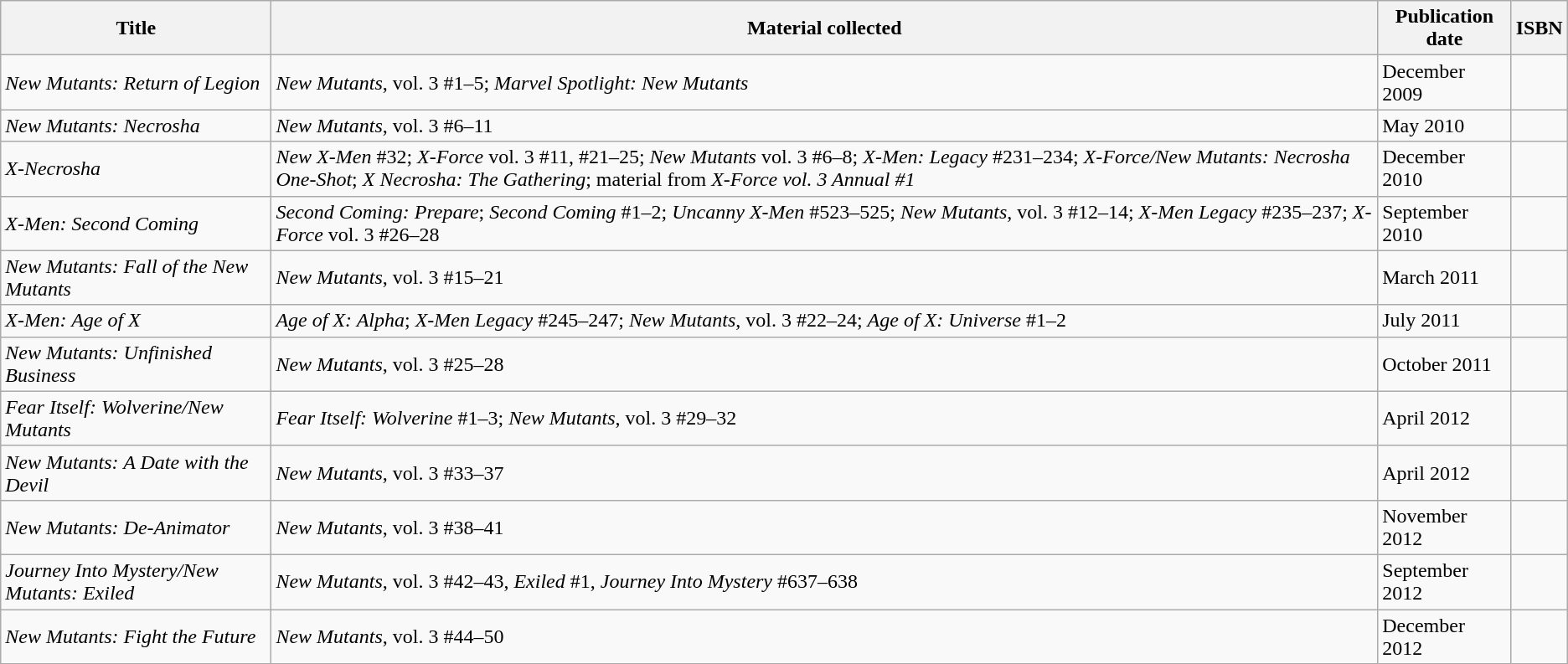<table class="wikitable">
<tr>
<th>Title</th>
<th>Material collected</th>
<th>Publication date</th>
<th>ISBN</th>
</tr>
<tr>
<td><em>New Mutants: Return of Legion</em></td>
<td><em>New Mutants</em>, vol. 3 #1–5; <em>Marvel Spotlight: New Mutants</em></td>
<td>December 2009</td>
<td></td>
</tr>
<tr>
<td><em>New Mutants: Necrosha</em></td>
<td><em>New Mutants</em>, vol. 3 #6–11</td>
<td>May 2010</td>
<td></td>
</tr>
<tr>
<td><em>X-Necrosha</em></td>
<td><em>New X-Men</em> #32; <em>X-Force</em> vol. 3 #11, #21–25; <em>New Mutants</em> vol. 3 #6–8; <em>X-Men: Legacy</em> #231–234; <em>X-Force/New Mutants: Necrosha One-Shot</em>; <em>X Necrosha: The Gathering</em>; material from <em>X-Force vol. 3 Annual #1</em></td>
<td>December 2010</td>
<td></td>
</tr>
<tr>
<td><em>X-Men: Second Coming</em></td>
<td><em>Second Coming: Prepare</em>; <em>Second Coming</em> #1–2; <em>Uncanny X-Men</em> #523–525; <em>New Mutants</em>, vol. 3 #12–14; <em>X-Men Legacy</em> #235–237; <em>X-Force</em> vol. 3 #26–28</td>
<td>September 2010</td>
<td></td>
</tr>
<tr>
<td><em>New Mutants: Fall of the New Mutants</em></td>
<td><em>New Mutants</em>, vol. 3 #15–21</td>
<td>March 2011</td>
<td></td>
</tr>
<tr>
<td><em>X-Men: Age of X</em></td>
<td><em>Age of X: Alpha</em>; <em>X-Men Legacy</em> #245–247; <em>New Mutants</em>, vol. 3 #22–24; <em>Age of X: Universe</em> #1–2</td>
<td>July 2011</td>
<td></td>
</tr>
<tr>
<td><em>New Mutants: Unfinished Business</em></td>
<td><em>New Mutants</em>, vol. 3 #25–28</td>
<td>October 2011</td>
<td></td>
</tr>
<tr>
<td><em>Fear Itself: Wolverine/New Mutants</em></td>
<td><em>Fear Itself: Wolverine</em> #1–3; <em>New Mutants</em>, vol. 3 #29–32</td>
<td>April 2012</td>
<td></td>
</tr>
<tr>
<td><em>New Mutants: A Date with the Devil</em></td>
<td><em>New Mutants</em>, vol. 3 #33–37</td>
<td>April 2012</td>
<td></td>
</tr>
<tr>
<td><em>New Mutants: De-Animator</em></td>
<td><em>New Mutants</em>, vol. 3 #38–41</td>
<td>November 2012</td>
<td></td>
</tr>
<tr>
<td><em>Journey Into Mystery/New Mutants: Exiled</em></td>
<td><em>New Mutants</em>, vol. 3 #42–43, <em>Exiled</em> #1, <em>Journey Into Mystery</em> #637–638</td>
<td>September 2012</td>
<td></td>
</tr>
<tr>
<td><em>New Mutants: Fight the Future</em></td>
<td><em>New Mutants</em>, vol. 3 #44–50</td>
<td>December 2012</td>
<td></td>
</tr>
</table>
